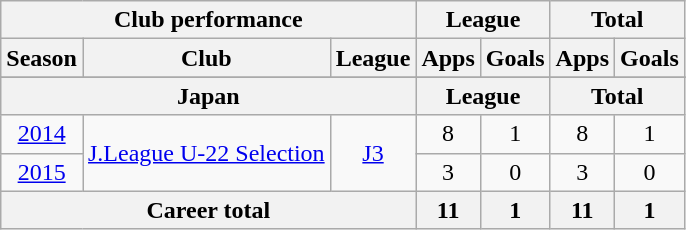<table class="wikitable" style="text-align:center">
<tr>
<th colspan=3>Club performance</th>
<th colspan=2>League</th>
<th colspan=2>Total</th>
</tr>
<tr>
<th>Season</th>
<th>Club</th>
<th>League</th>
<th>Apps</th>
<th>Goals</th>
<th>Apps</th>
<th>Goals</th>
</tr>
<tr>
</tr>
<tr>
<th colspan=3>Japan</th>
<th colspan=2>League</th>
<th colspan=2>Total</th>
</tr>
<tr>
<td><a href='#'>2014</a></td>
<td rowspan="2"><a href='#'>J.League U-22 Selection</a></td>
<td rowspan="2"><a href='#'>J3</a></td>
<td>8</td>
<td>1</td>
<td>8</td>
<td>1</td>
</tr>
<tr>
<td><a href='#'>2015</a></td>
<td>3</td>
<td>0</td>
<td>3</td>
<td>0</td>
</tr>
<tr>
<th colspan=3>Career total</th>
<th>11</th>
<th>1</th>
<th>11</th>
<th>1</th>
</tr>
</table>
